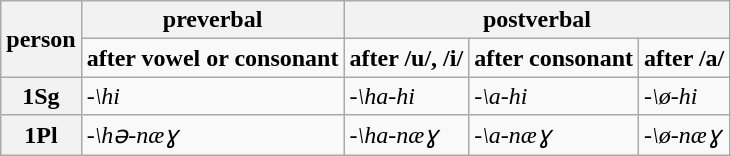<table class="wikitable">
<tr>
<th rowspan="2">person</th>
<th>preverbal</th>
<th colspan="3">postverbal</th>
</tr>
<tr>
<td><strong>after vowel or consonant</strong></td>
<td><strong>after /u/, /i/</strong></td>
<td><strong>after consonant</strong></td>
<td><strong>after /a/</strong></td>
</tr>
<tr>
<th>1Sg</th>
<td><em>-\hi</em></td>
<td><em>-\ha-hi</em></td>
<td><em>-\a-hi</em></td>
<td><em>-\ø-hi</em></td>
</tr>
<tr>
<th>1Pl</th>
<td><em>-\hə-næɣ</em></td>
<td><em>-\ha-næɣ</em></td>
<td><em>-\a-næɣ</em></td>
<td><em>-\ø-næɣ</em></td>
</tr>
</table>
